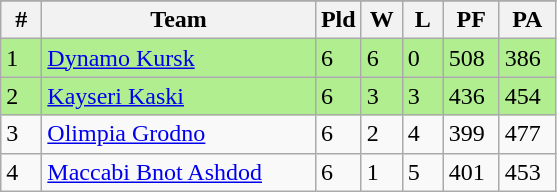<table class=wikitable>
<tr align=center>
</tr>
<tr>
<th width=20>#</th>
<th width=175>Team</th>
<th width=20>Pld</th>
<th width=20>W</th>
<th width=20>L</th>
<th width=30>PF</th>
<th width=30>PA</th>
</tr>
<tr bgcolor=B0EE90>
<td>1</td>
<td align="left"> <a href='#'>Dynamo Kursk</a></td>
<td>6</td>
<td>6</td>
<td>0</td>
<td>508</td>
<td>386</td>
</tr>
<tr bgcolor=B0EE90>
<td>2</td>
<td align="left"> <a href='#'>Kayseri Kaski</a></td>
<td>6</td>
<td>3</td>
<td>3</td>
<td>436</td>
<td>454</td>
</tr>
<tr>
<td>3</td>
<td align="left"> <a href='#'>Olimpia Grodno</a></td>
<td>6</td>
<td>2</td>
<td>4</td>
<td>399</td>
<td>477</td>
</tr>
<tr>
<td>4</td>
<td align="left"> <a href='#'>Maccabi Bnot Ashdod</a></td>
<td>6</td>
<td>1</td>
<td>5</td>
<td>401</td>
<td>453</td>
</tr>
</table>
